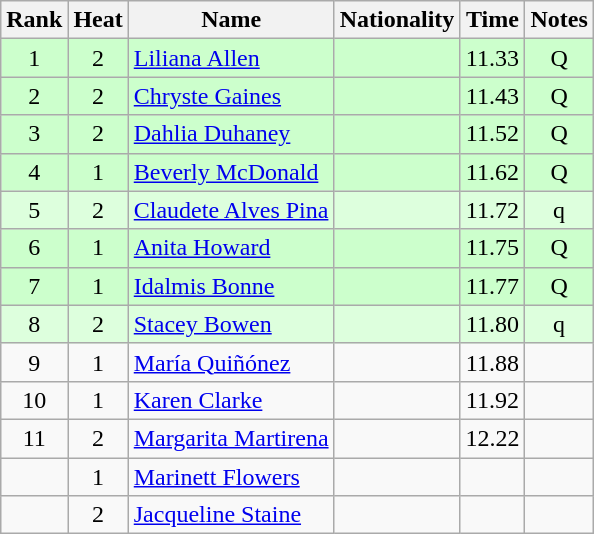<table class="wikitable sortable" style="text-align:center">
<tr>
<th>Rank</th>
<th>Heat</th>
<th>Name</th>
<th>Nationality</th>
<th>Time</th>
<th>Notes</th>
</tr>
<tr bgcolor=ccffcc>
<td>1</td>
<td>2</td>
<td align=left><a href='#'>Liliana Allen</a></td>
<td align=left></td>
<td>11.33</td>
<td>Q</td>
</tr>
<tr bgcolor=ccffcc>
<td>2</td>
<td>2</td>
<td align=left><a href='#'>Chryste Gaines</a></td>
<td align=left></td>
<td>11.43</td>
<td>Q</td>
</tr>
<tr bgcolor=ccffcc>
<td>3</td>
<td>2</td>
<td align=left><a href='#'>Dahlia Duhaney</a></td>
<td align=left></td>
<td>11.52</td>
<td>Q</td>
</tr>
<tr bgcolor=ccffcc>
<td>4</td>
<td>1</td>
<td align=left><a href='#'>Beverly McDonald</a></td>
<td align=left></td>
<td>11.62</td>
<td>Q</td>
</tr>
<tr bgcolor=ddffdd>
<td>5</td>
<td>2</td>
<td align=left><a href='#'>Claudete Alves Pina</a></td>
<td align=left></td>
<td>11.72</td>
<td>q</td>
</tr>
<tr bgcolor=ccffcc>
<td>6</td>
<td>1</td>
<td align=left><a href='#'>Anita Howard</a></td>
<td align=left></td>
<td>11.75</td>
<td>Q</td>
</tr>
<tr bgcolor=ccffcc>
<td>7</td>
<td>1</td>
<td align=left><a href='#'>Idalmis Bonne</a></td>
<td align=left></td>
<td>11.77</td>
<td>Q</td>
</tr>
<tr bgcolor=ddffdd>
<td>8</td>
<td>2</td>
<td align=left><a href='#'>Stacey Bowen</a></td>
<td align=left></td>
<td>11.80</td>
<td>q</td>
</tr>
<tr>
<td>9</td>
<td>1</td>
<td align=left><a href='#'>María Quiñónez</a></td>
<td align=left></td>
<td>11.88</td>
<td></td>
</tr>
<tr>
<td>10</td>
<td>1</td>
<td align=left><a href='#'>Karen Clarke</a></td>
<td align=left></td>
<td>11.92</td>
<td></td>
</tr>
<tr>
<td>11</td>
<td>2</td>
<td align=left><a href='#'>Margarita Martirena</a></td>
<td align=left></td>
<td>12.22</td>
<td></td>
</tr>
<tr>
<td></td>
<td>1</td>
<td align=left><a href='#'>Marinett Flowers</a></td>
<td align=left></td>
<td></td>
<td></td>
</tr>
<tr>
<td></td>
<td>2</td>
<td align=left><a href='#'>Jacqueline Staine</a></td>
<td align=left></td>
<td></td>
<td></td>
</tr>
</table>
